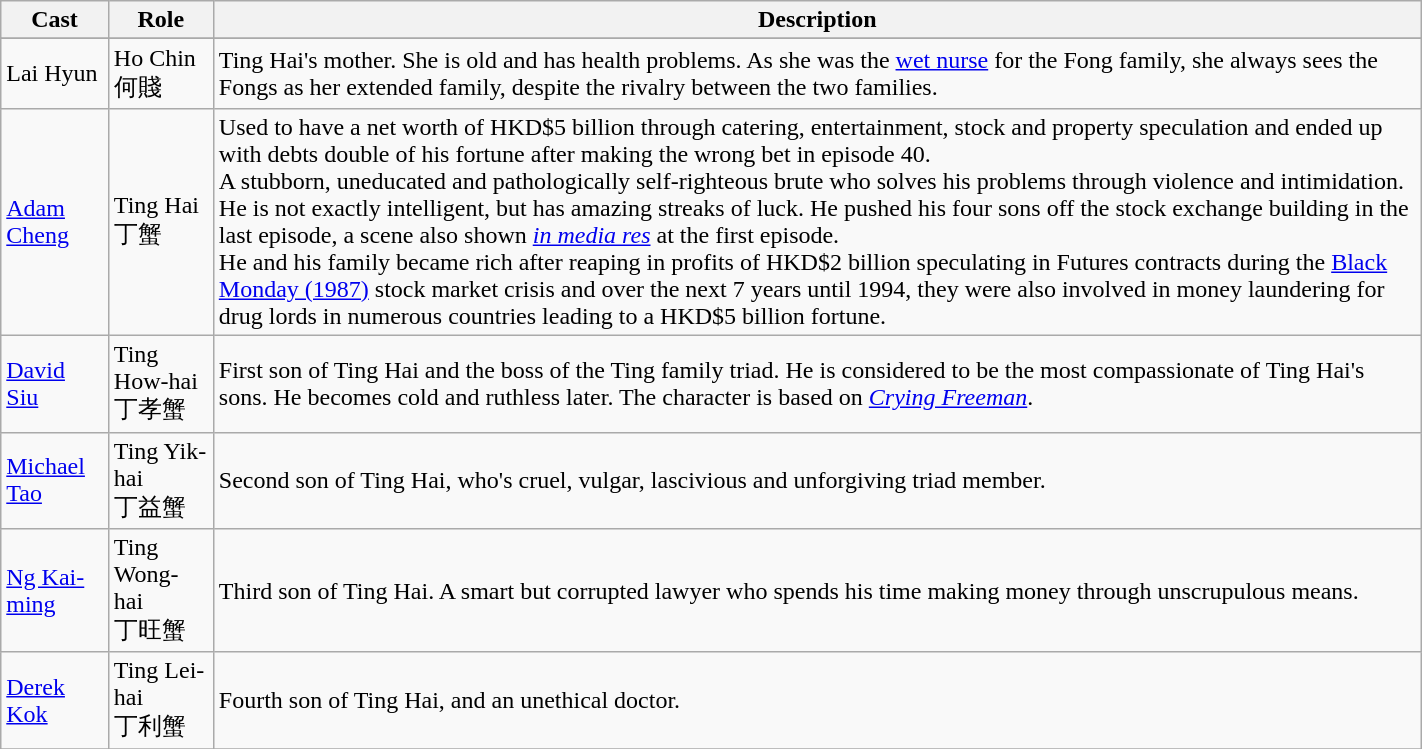<table class="wikitable" width="75%">
<tr>
<th>Cast</th>
<th>Role</th>
<th>Description</th>
</tr>
<tr>
</tr>
<tr>
<td>Lai Hyun</td>
<td>Ho Chin<br>何賤</td>
<td>Ting Hai's mother. She is old and has health problems. As she was the <a href='#'>wet nurse</a> for the Fong family, she always sees the Fongs as her extended family, despite the rivalry between the two families.</td>
</tr>
<tr>
<td><a href='#'>Adam Cheng</a></td>
<td>Ting Hai<br>丁蟹</td>
<td>Used to have a net worth of HKD$5 billion through catering, entertainment, stock and property speculation and ended up with debts double of his fortune after making the wrong bet in episode 40.<br>A stubborn, uneducated and pathologically self-righteous brute who solves his problems through violence and intimidation. He is not exactly intelligent, but has amazing streaks of luck. He pushed his four sons off the stock exchange building in the last episode, a scene also shown <em><a href='#'>in media res</a></em> at the first episode.<br>He and his family became rich after reaping in profits of HKD$2 billion speculating in Futures contracts during the <a href='#'>Black Monday (1987)</a> stock market crisis and over the next 7 years until 1994, they were also involved in money laundering for drug lords in numerous countries leading to a HKD$5 billion fortune.</td>
</tr>
<tr>
<td><a href='#'>David Siu</a></td>
<td>Ting How-hai<br>丁孝蟹</td>
<td>First son of Ting Hai and the boss of the Ting family triad. He is considered to be the most compassionate of Ting Hai's sons. He becomes cold and ruthless later. The character is based on <em><a href='#'>Crying Freeman</a></em>.</td>
</tr>
<tr>
<td><a href='#'>Michael Tao</a></td>
<td>Ting Yik-hai<br>丁益蟹</td>
<td>Second son of Ting Hai, who's cruel, vulgar, lascivious and unforgiving triad member.</td>
</tr>
<tr>
<td><a href='#'>Ng Kai-ming</a></td>
<td>Ting Wong-hai<br>丁旺蟹</td>
<td>Third son of Ting Hai. A smart but corrupted lawyer who spends his time making money through unscrupulous means.</td>
</tr>
<tr>
<td><a href='#'>Derek Kok</a></td>
<td>Ting Lei-hai<br>丁利蟹</td>
<td>Fourth son of Ting Hai, and an unethical doctor.</td>
</tr>
<tr>
</tr>
</table>
